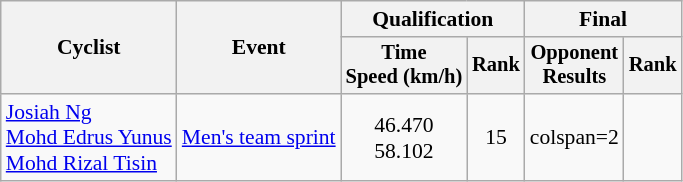<table class="wikitable" style="font-size:90%">
<tr>
<th rowspan=2>Cyclist</th>
<th rowspan=2>Event</th>
<th colspan=2>Qualification</th>
<th colspan=2>Final</th>
</tr>
<tr style="font-size:95%">
<th>Time<br>Speed (km/h)</th>
<th>Rank</th>
<th>Opponent<br>Results</th>
<th>Rank</th>
</tr>
<tr align=center>
<td align=left><a href='#'>Josiah Ng</a><br><a href='#'>Mohd Edrus Yunus</a><br><a href='#'>Mohd Rizal Tisin</a></td>
<td align=left><a href='#'>Men's team sprint</a></td>
<td>46.470<br>58.102</td>
<td>15</td>
<td>colspan=2 </td>
</tr>
</table>
